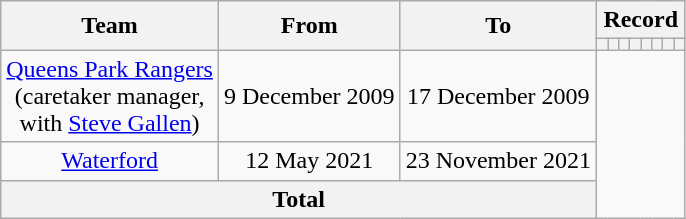<table class="wikitable" style="text-align: center">
<tr>
<th rowspan="2">Team</th>
<th rowspan="2">From</th>
<th rowspan="2">To</th>
<th colspan="8">Record</th>
</tr>
<tr>
<th></th>
<th></th>
<th></th>
<th></th>
<th></th>
<th></th>
<th></th>
<th></th>
</tr>
<tr>
<td> <a href='#'>Queens Park Rangers</a><br>(caretaker manager,<br> with <a href='#'>Steve Gallen</a>)</td>
<td>9 December 2009</td>
<td>17 December 2009<br></td>
</tr>
<tr>
<td> <a href='#'>Waterford</a></td>
<td>12 May 2021</td>
<td>23 November 2021<br></td>
</tr>
<tr>
<th colspan=3>Total<br></th>
</tr>
</table>
